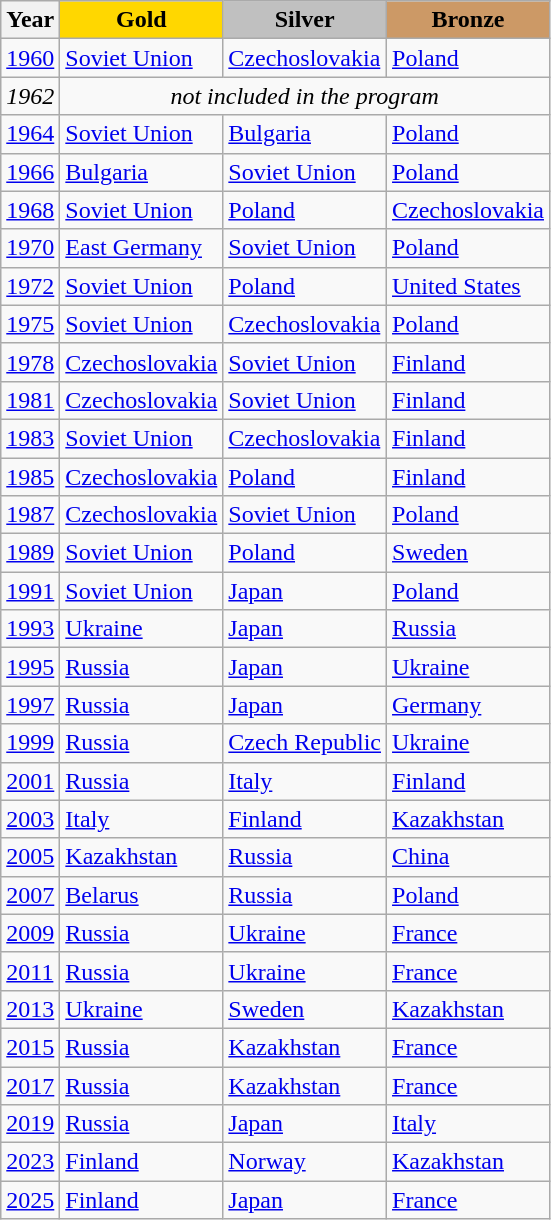<table class="wikitable">
<tr>
<th>Year</th>
<td align=center bgcolor=gold><strong>Gold</strong></td>
<td align=center bgcolor=silver><strong>Silver</strong></td>
<td align=center bgcolor=cc9966><strong>Bronze</strong></td>
</tr>
<tr>
<td><a href='#'>1960</a></td>
<td> <a href='#'>Soviet Union</a></td>
<td> <a href='#'>Czechoslovakia</a></td>
<td> <a href='#'>Poland</a></td>
</tr>
<tr>
<td><em>1962</em></td>
<td colspan=3 align=center><em>not included in the program</em></td>
</tr>
<tr>
<td><a href='#'>1964</a></td>
<td> <a href='#'>Soviet Union</a></td>
<td> <a href='#'>Bulgaria</a></td>
<td> <a href='#'>Poland</a></td>
</tr>
<tr>
<td><a href='#'>1966</a></td>
<td> <a href='#'>Bulgaria</a></td>
<td> <a href='#'>Soviet Union</a></td>
<td> <a href='#'>Poland</a></td>
</tr>
<tr>
<td><a href='#'>1968</a></td>
<td> <a href='#'>Soviet Union</a></td>
<td> <a href='#'>Poland</a></td>
<td> <a href='#'>Czechoslovakia</a></td>
</tr>
<tr>
<td><a href='#'>1970</a></td>
<td> <a href='#'>East Germany</a></td>
<td> <a href='#'>Soviet Union</a></td>
<td> <a href='#'>Poland</a></td>
</tr>
<tr>
<td><a href='#'>1972</a></td>
<td> <a href='#'>Soviet Union</a></td>
<td> <a href='#'>Poland</a></td>
<td> <a href='#'>United States</a></td>
</tr>
<tr>
<td><a href='#'>1975</a></td>
<td> <a href='#'>Soviet Union</a></td>
<td> <a href='#'>Czechoslovakia</a></td>
<td> <a href='#'>Poland</a></td>
</tr>
<tr>
<td><a href='#'>1978</a></td>
<td> <a href='#'>Czechoslovakia</a></td>
<td> <a href='#'>Soviet Union</a></td>
<td> <a href='#'>Finland</a></td>
</tr>
<tr>
<td><a href='#'>1981</a></td>
<td> <a href='#'>Czechoslovakia</a></td>
<td> <a href='#'>Soviet Union</a></td>
<td> <a href='#'>Finland</a></td>
</tr>
<tr>
<td><a href='#'>1983</a></td>
<td> <a href='#'>Soviet Union</a></td>
<td> <a href='#'>Czechoslovakia</a></td>
<td> <a href='#'>Finland</a></td>
</tr>
<tr>
<td><a href='#'>1985</a></td>
<td> <a href='#'>Czechoslovakia</a></td>
<td> <a href='#'>Poland</a></td>
<td> <a href='#'>Finland</a></td>
</tr>
<tr>
<td><a href='#'>1987</a></td>
<td> <a href='#'>Czechoslovakia</a></td>
<td> <a href='#'>Soviet Union</a></td>
<td> <a href='#'>Poland</a></td>
</tr>
<tr>
<td><a href='#'>1989</a></td>
<td> <a href='#'>Soviet Union</a></td>
<td> <a href='#'>Poland</a></td>
<td> <a href='#'>Sweden</a></td>
</tr>
<tr>
<td><a href='#'>1991</a></td>
<td> <a href='#'>Soviet Union</a></td>
<td> <a href='#'>Japan</a></td>
<td> <a href='#'>Poland</a></td>
</tr>
<tr>
<td><a href='#'>1993</a></td>
<td> <a href='#'>Ukraine</a></td>
<td> <a href='#'>Japan</a></td>
<td> <a href='#'>Russia</a></td>
</tr>
<tr>
<td><a href='#'>1995</a></td>
<td> <a href='#'>Russia</a></td>
<td> <a href='#'>Japan</a></td>
<td> <a href='#'>Ukraine</a></td>
</tr>
<tr>
<td><a href='#'>1997</a></td>
<td> <a href='#'>Russia</a></td>
<td> <a href='#'>Japan</a></td>
<td> <a href='#'>Germany</a></td>
</tr>
<tr>
<td><a href='#'>1999</a></td>
<td> <a href='#'>Russia</a></td>
<td> <a href='#'>Czech Republic</a></td>
<td> <a href='#'>Ukraine</a></td>
</tr>
<tr>
<td><a href='#'>2001</a></td>
<td> <a href='#'>Russia</a></td>
<td> <a href='#'>Italy</a></td>
<td> <a href='#'>Finland</a></td>
</tr>
<tr>
<td><a href='#'>2003</a></td>
<td> <a href='#'>Italy</a></td>
<td> <a href='#'>Finland</a></td>
<td> <a href='#'>Kazakhstan</a></td>
</tr>
<tr>
<td><a href='#'>2005</a></td>
<td> <a href='#'>Kazakhstan</a></td>
<td> <a href='#'>Russia</a></td>
<td> <a href='#'>China</a></td>
</tr>
<tr>
<td><a href='#'>2007</a></td>
<td> <a href='#'>Belarus</a></td>
<td> <a href='#'>Russia</a></td>
<td> <a href='#'>Poland</a></td>
</tr>
<tr>
<td><a href='#'>2009</a></td>
<td> <a href='#'>Russia</a></td>
<td> <a href='#'>Ukraine</a></td>
<td> <a href='#'>France</a></td>
</tr>
<tr>
<td><a href='#'>2011</a></td>
<td> <a href='#'>Russia</a></td>
<td> <a href='#'>Ukraine</a></td>
<td> <a href='#'>France</a></td>
</tr>
<tr>
<td><a href='#'>2013</a></td>
<td> <a href='#'>Ukraine</a></td>
<td> <a href='#'>Sweden</a></td>
<td> <a href='#'>Kazakhstan</a></td>
</tr>
<tr>
<td><a href='#'>2015</a></td>
<td> <a href='#'>Russia</a></td>
<td> <a href='#'>Kazakhstan</a></td>
<td> <a href='#'>France</a></td>
</tr>
<tr>
<td><a href='#'>2017</a></td>
<td> <a href='#'>Russia</a></td>
<td> <a href='#'>Kazakhstan</a></td>
<td> <a href='#'>France</a></td>
</tr>
<tr>
<td><a href='#'>2019</a></td>
<td> <a href='#'>Russia</a></td>
<td> <a href='#'>Japan</a></td>
<td> <a href='#'>Italy</a></td>
</tr>
<tr>
<td><a href='#'>2023</a></td>
<td> <a href='#'>Finland</a></td>
<td> <a href='#'>Norway</a></td>
<td> <a href='#'>Kazakhstan</a></td>
</tr>
<tr>
<td><a href='#'>2025</a></td>
<td> <a href='#'>Finland</a></td>
<td> <a href='#'>Japan</a></td>
<td> <a href='#'>France</a></td>
</tr>
</table>
